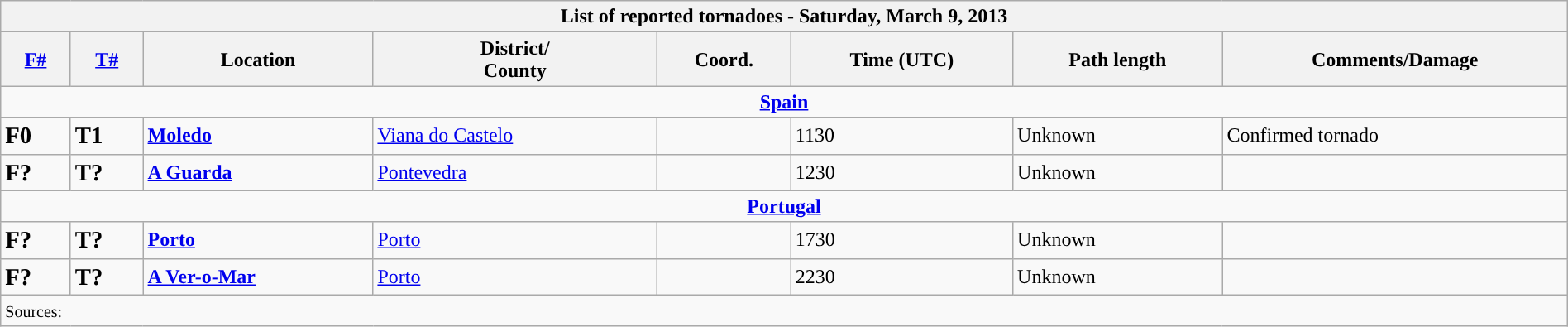<table class="wikitable collapsible" width="100%">
<tr>
<th colspan="8">List of reported tornadoes - Saturday, March 9, 2013</th>
</tr>
<tr>
<th><a href='#'>F#</a></th>
<th><a href='#'>T#</a></th>
<th>Location</th>
<th>District/<br>County</th>
<th>Coord.</th>
<th>Time (UTC)</th>
<th>Path length</th>
<th>Comments/Damage</th>
</tr>
<tr>
<td colspan="8" align=center><strong><a href='#'>Spain</a></strong></td>
</tr>
<tr>
<td><big><strong>F0</strong></big></td>
<td><big><strong>T1</strong></big></td>
<td><strong><a href='#'>Moledo</a></strong></td>
<td><a href='#'>Viana do Castelo</a></td>
<td></td>
<td>1130</td>
<td>Unknown</td>
<td>Confirmed tornado</td>
</tr>
<tr>
<td><big><strong>F?</strong></big></td>
<td><big><strong>T?</strong></big></td>
<td><strong><a href='#'>A Guarda</a></strong></td>
<td><a href='#'>Pontevedra</a></td>
<td></td>
<td>1230</td>
<td>Unknown</td>
<td></td>
</tr>
<tr>
<td colspan="8" align=center><strong><a href='#'>Portugal</a></strong></td>
</tr>
<tr>
<td><big><strong>F?</strong></big></td>
<td><big><strong>T?</strong></big></td>
<td><strong><a href='#'>Porto</a></strong></td>
<td><a href='#'>Porto</a></td>
<td></td>
<td>1730</td>
<td>Unknown</td>
<td></td>
</tr>
<tr>
<td><big><strong>F?</strong></big></td>
<td><big><strong>T?</strong></big></td>
<td><strong><a href='#'>A Ver-o-Mar</a></strong></td>
<td><a href='#'>Porto</a></td>
<td></td>
<td>2230</td>
<td>Unknown</td>
<td></td>
</tr>
<tr>
<td colspan="8"><small>Sources:  </small></td>
</tr>
</table>
